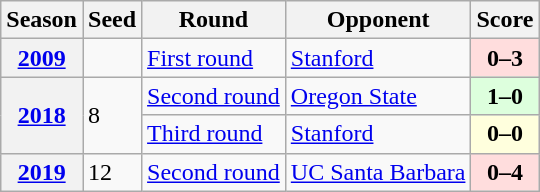<table class="wikitable">
<tr>
<th>Season</th>
<th>Seed</th>
<th>Round</th>
<th>Opponent</th>
<th>Score</th>
</tr>
<tr>
<th><a href='#'>2009</a></th>
<td></td>
<td><a href='#'>First round</a></td>
<td><a href='#'>Stanford</a></td>
<td bgcolor="#ffdddd" style="text-align:center;"><strong>0–3</strong></td>
</tr>
<tr>
<th rowspan="2"><a href='#'>2018</a></th>
<td rowspan="2">8</td>
<td><a href='#'>Second round</a></td>
<td><a href='#'>Oregon State</a></td>
<td bgcolor="#ddffdd" style="text-align:center;"><strong>1–0</strong></td>
</tr>
<tr>
<td><a href='#'>Third round</a></td>
<td><a href='#'>Stanford</a></td>
<td bgcolor="#ffffdd" style="text-align:center;"><strong>0–0 </strong></td>
</tr>
<tr>
<th><a href='#'>2019</a></th>
<td>12</td>
<td><a href='#'>Second round</a></td>
<td><a href='#'>UC Santa Barbara</a></td>
<td bgcolor="#ffdddd" style="text-align:center;"><strong>0–4</strong></td>
</tr>
</table>
